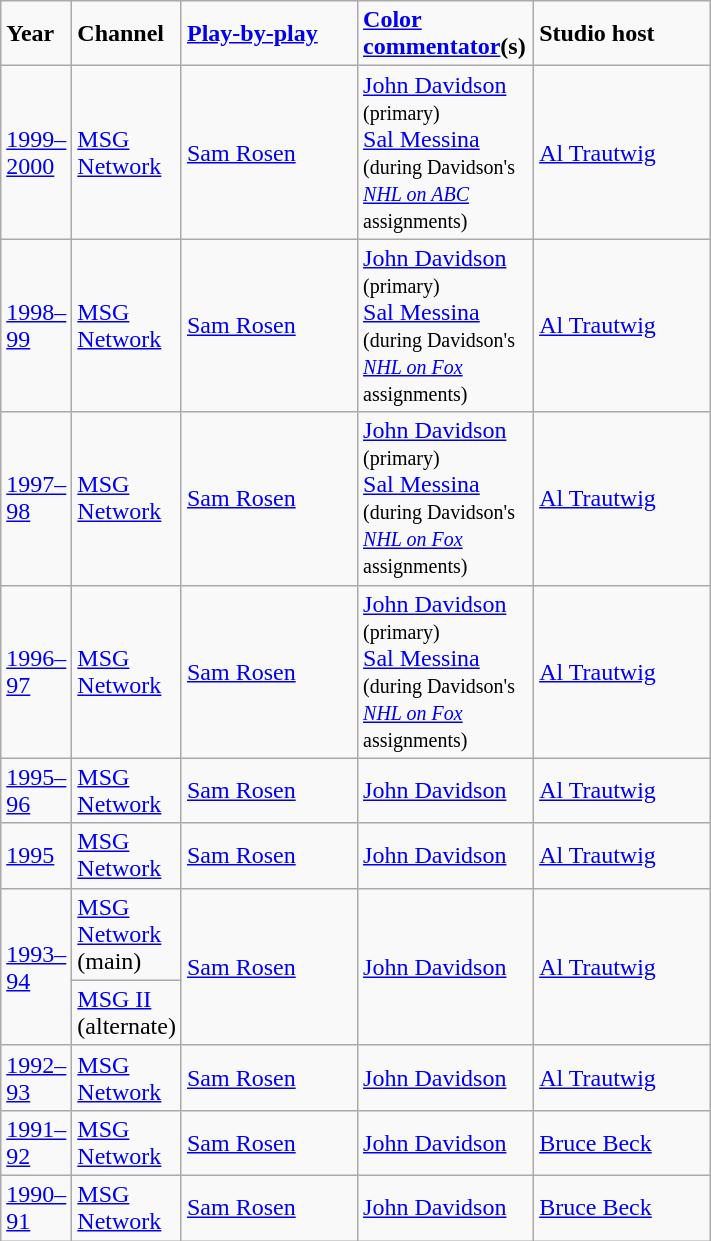<table class="wikitable">
<tr>
<td width="40"><strong>Year</strong></td>
<td width="40"><strong>Channel</strong></td>
<td width="110"><strong><a href='#'>Play-by-play</a></strong></td>
<td width="110"><strong><a href='#'>Color commentator</a>(s)</strong></td>
<td width="110"><strong>Studio host</strong></td>
</tr>
<tr>
<td><a href='#'>1999–2000</a></td>
<td><a href='#'>MSG Network</a></td>
<td><a href='#'>Sam Rosen</a></td>
<td><a href='#'>John Davidson</a> <small>(primary)</small><br><a href='#'>Sal Messina</a> <small>(during Davidson's <em><a href='#'>NHL on ABC</a></em> assignments)</small></td>
<td><a href='#'>Al Trautwig</a></td>
</tr>
<tr>
<td><a href='#'>1998–99</a></td>
<td><a href='#'>MSG Network</a></td>
<td><a href='#'>Sam Rosen</a></td>
<td><a href='#'>John Davidson</a> <small>(primary)</small><br><a href='#'>Sal Messina</a> <small>(during Davidson's <em><a href='#'>NHL on Fox</a></em> assignments)</small></td>
<td><a href='#'>Al Trautwig</a></td>
</tr>
<tr>
<td><a href='#'>1997–98</a></td>
<td><a href='#'>MSG Network</a></td>
<td><a href='#'>Sam Rosen</a></td>
<td><a href='#'>John Davidson</a> <small>(primary)</small><br><a href='#'>Sal Messina</a> <small>(during Davidson's <em><a href='#'>NHL on Fox</a></em> assignments)</small></td>
<td><a href='#'>Al Trautwig</a></td>
</tr>
<tr>
<td><a href='#'>1996–97</a></td>
<td><a href='#'>MSG Network</a></td>
<td><a href='#'>Sam Rosen</a></td>
<td><a href='#'>John Davidson</a> <small>(primary)</small><br><a href='#'>Sal Messina</a> <small>(during Davidson's <em><a href='#'>NHL on Fox</a></em> assignments)</small></td>
<td><a href='#'>Al Trautwig</a></td>
</tr>
<tr>
<td><a href='#'>1995–96</a></td>
<td><a href='#'>MSG Network</a></td>
<td><a href='#'>Sam Rosen</a></td>
<td><a href='#'>John Davidson</a></td>
<td><a href='#'>Al Trautwig</a></td>
</tr>
<tr>
<td><a href='#'>1995</a></td>
<td><a href='#'>MSG Network</a></td>
<td><a href='#'>Sam Rosen</a></td>
<td><a href='#'>John Davidson</a></td>
<td><a href='#'>Al Trautwig</a></td>
</tr>
<tr>
<td rowspan="2"><a href='#'>1993–94</a></td>
<td><a href='#'>MSG Network</a> (main)</td>
<td rowspan="2"><a href='#'>Sam Rosen</a></td>
<td rowspan="2"><a href='#'>John Davidson</a></td>
<td rowspan="2"><a href='#'>Al Trautwig</a></td>
</tr>
<tr>
<td><a href='#'>MSG II</a> (alternate)</td>
</tr>
<tr>
<td><a href='#'>1992–93</a></td>
<td><a href='#'>MSG Network</a></td>
<td><a href='#'>Sam Rosen</a></td>
<td><a href='#'>John Davidson</a></td>
<td><a href='#'>Al Trautwig</a></td>
</tr>
<tr>
<td><a href='#'>1991–92</a></td>
<td><a href='#'>MSG Network</a></td>
<td><a href='#'>Sam Rosen</a></td>
<td><a href='#'>John Davidson</a></td>
<td><a href='#'>Bruce Beck</a></td>
</tr>
<tr>
<td><a href='#'>1990–91</a></td>
<td><a href='#'>MSG Network</a></td>
<td><a href='#'>Sam Rosen</a></td>
<td><a href='#'>John Davidson</a></td>
<td><a href='#'>Bruce Beck</a></td>
</tr>
</table>
